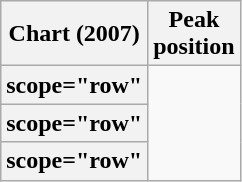<table class="wikitable plainrowheaders sortable">
<tr>
<th scope="col">Chart (2007)</th>
<th scope="col">Peak<br>position</th>
</tr>
<tr>
<th>scope="row" </th>
</tr>
<tr>
<th>scope="row" </th>
</tr>
<tr>
<th>scope="row" </th>
</tr>
</table>
